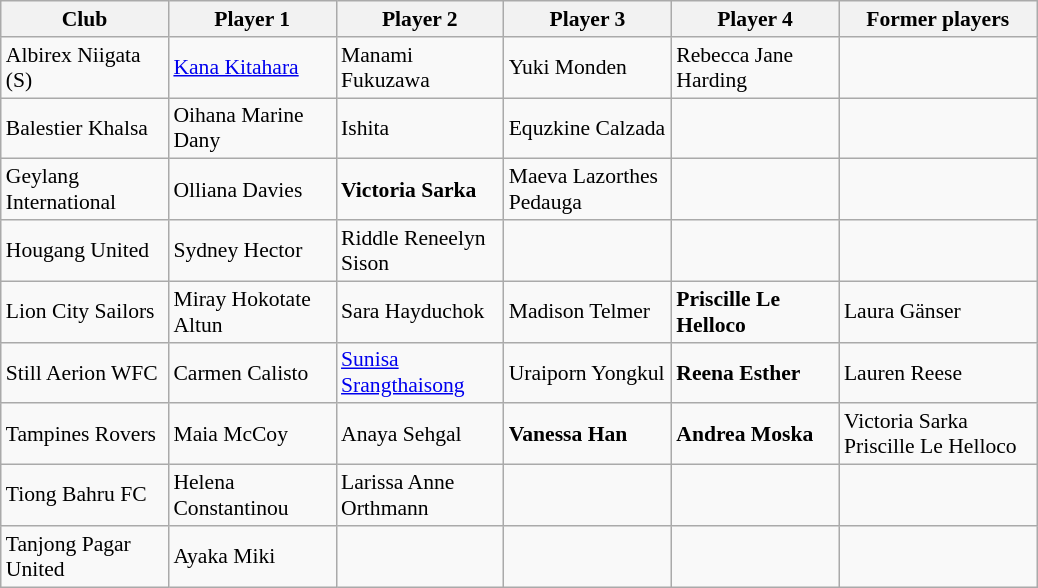<table class="wikitable sortable" style="font-size:90%;">
<tr>
<th style="width:105px;">Club</th>
<th style="width:105px;">Player 1</th>
<th style="width:105px;">Player 2</th>
<th style="width:105px;">Player 3</th>
<th style="width:105px;">Player 4</th>
<th style="width:125px;">Former players</th>
</tr>
<tr>
<td>Albirex Niigata (S)</td>
<td> <a href='#'>Kana Kitahara</a></td>
<td> Manami Fukuzawa</td>
<td> Yuki Monden</td>
<td>  Rebecca Jane Harding</td>
<td></td>
</tr>
<tr>
<td>Balestier Khalsa</td>
<td> Oihana Marine Dany</td>
<td> Ishita</td>
<td>Equzkine Calzada</td>
<td></td>
<td></td>
</tr>
<tr>
<td>Geylang International</td>
<td> Olliana Davies</td>
<td> <strong>Victoria Sarka</strong></td>
<td> Maeva Lazorthes Pedauga</td>
<td></td>
<td></td>
</tr>
<tr>
<td>Hougang United</td>
<td> Sydney Hector</td>
<td> Riddle Reneelyn Sison</td>
<td></td>
<td></td>
<td></td>
</tr>
<tr>
<td>Lion City Sailors</td>
<td> Miray Hokotate Altun</td>
<td> Sara Hayduchok</td>
<td> Madison Telmer</td>
<td> <strong>Priscille Le Helloco</strong></td>
<td> Laura Gänser</td>
</tr>
<tr>
<td>Still Aerion WFC</td>
<td> Carmen Calisto</td>
<td> <a href='#'>Sunisa Srangthaisong</a></td>
<td> Uraiporn Yongkul</td>
<td> <strong>Reena Esther</strong></td>
<td> Lauren Reese</td>
</tr>
<tr>
<td>Tampines Rovers</td>
<td> Maia McCoy</td>
<td> Anaya Sehgal</td>
<td> <strong>Vanessa Han</strong></td>
<td> <strong>Andrea Moska</strong></td>
<td> Victoria Sarka<br> Priscille Le Helloco</td>
</tr>
<tr>
<td>Tiong Bahru FC</td>
<td> Helena Constantinou</td>
<td> Larissa Anne Orthmann</td>
<td></td>
<td></td>
<td></td>
</tr>
<tr>
<td>Tanjong Pagar United</td>
<td> Ayaka Miki</td>
<td></td>
<td></td>
<td></td>
<td></td>
</tr>
</table>
